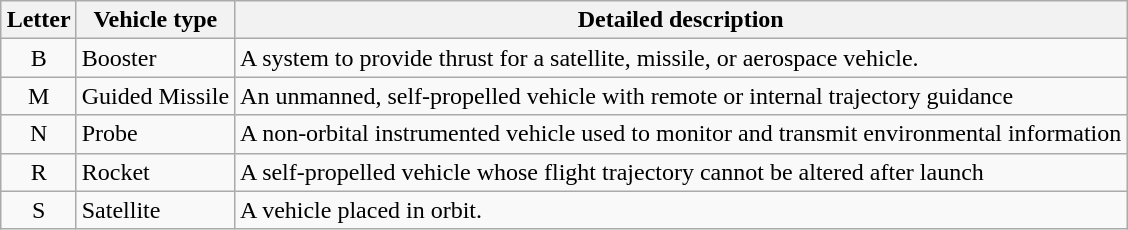<table border="5" cellspacing="5" cellpadding="2" | class="wikitable" style="margin: 1em auto 1em auto">
<tr>
<th>Letter</th>
<th>Vehicle type</th>
<th>Detailed description</th>
</tr>
<tr>
<td align="center">B</td>
<td align="left">Booster</td>
<td align="left">A system to provide thrust for a satellite, missile, or aerospace vehicle.</td>
</tr>
<tr>
<td align="center">M</td>
<td align="left">Guided Missile</td>
<td align="left">An unmanned, self-propelled vehicle with remote or internal trajectory guidance</td>
</tr>
<tr>
<td align="center">N</td>
<td align="left">Probe</td>
<td align="left">A non-orbital instrumented vehicle used to monitor and transmit environmental information</td>
</tr>
<tr>
<td align="center">R</td>
<td align="left">Rocket</td>
<td align="left">A self-propelled vehicle whose flight trajectory cannot be altered after launch</td>
</tr>
<tr>
<td align="center">S</td>
<td align="left">Satellite</td>
<td align="left">A vehicle placed in orbit.</td>
</tr>
</table>
